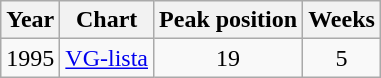<table class="wikitable">
<tr>
<th>Year</th>
<th>Chart</th>
<th>Peak position</th>
<th>Weeks</th>
</tr>
<tr>
<td>1995</td>
<td><a href='#'>VG-lista</a></td>
<td align="center">19</td>
<td align="center">5</td>
</tr>
</table>
